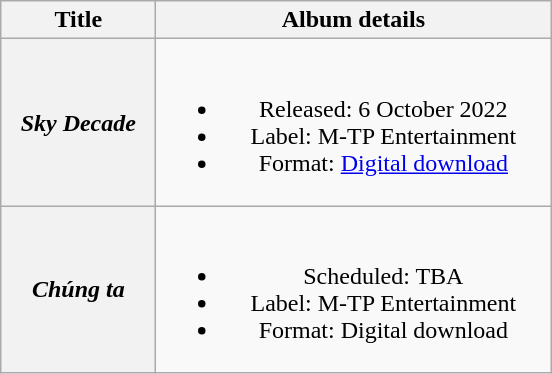<table class="wikitable plainrowheaders" style="text-align:center;">
<tr>
<th scope="col" style="width:6em;">Title</th>
<th scope="col" style="width:16em;">Album details</th>
</tr>
<tr>
<th scope="row"><em>Sky Decade</em></th>
<td><br><ul><li>Released: 6 October 2022</li><li>Label: M-TP Entertainment</li><li>Format: <a href='#'>Digital download</a></li></ul></td>
</tr>
<tr>
<th scope="row"><em>Chúng ta</em></th>
<td><br><ul><li>Scheduled: TBA</li><li>Label: M-TP Entertainment</li><li>Format: Digital download</li></ul></td>
</tr>
</table>
